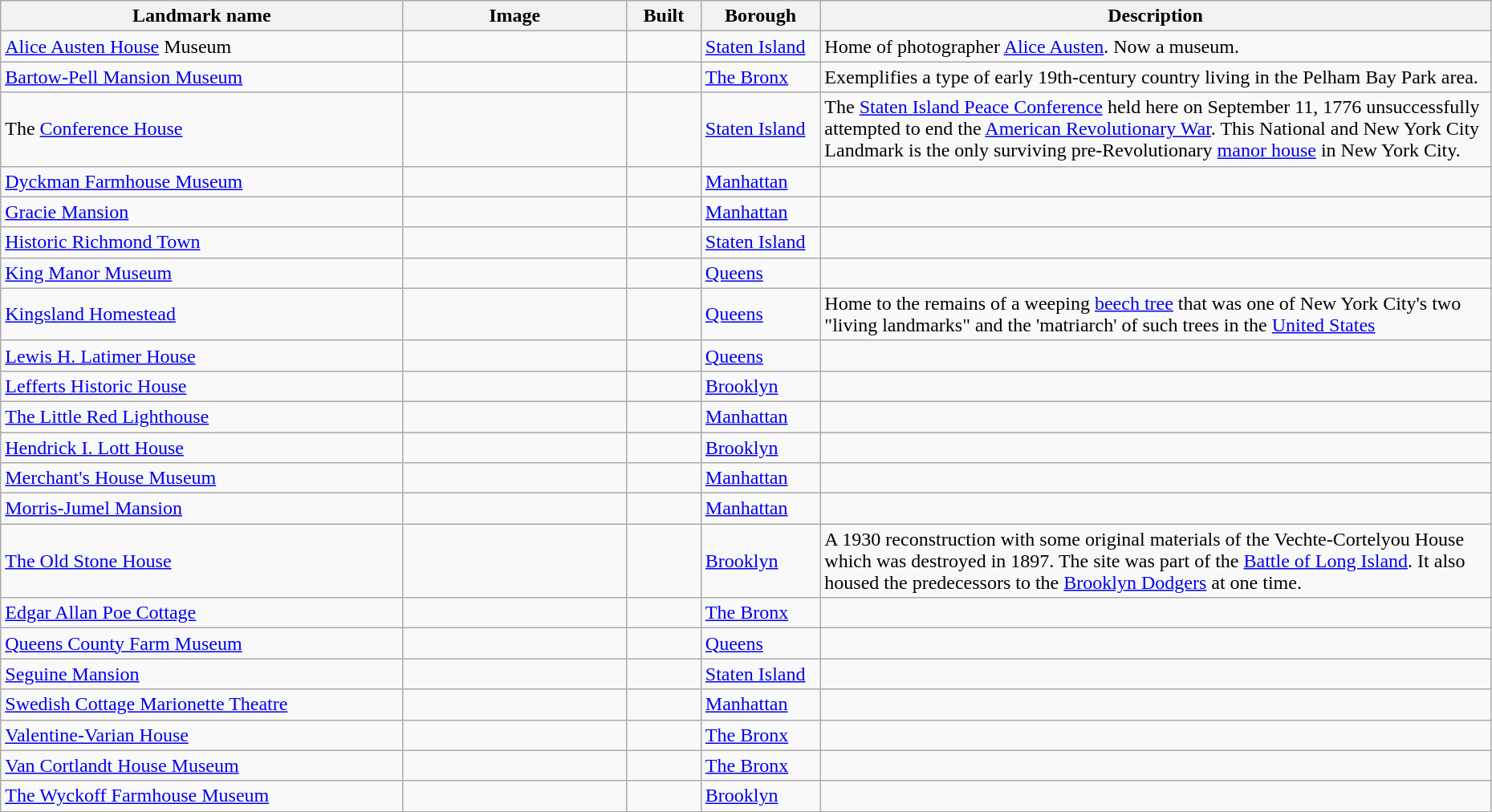<table class="wikitable sortable" style="width:98%">
<tr>
<th width="27%" ><strong>Landmark name</strong><br></th>
<th class="unsortable" width="15%" ><strong>Image</strong></th>
<th date width="5%" ><strong>Built</strong></th>
<th width="8%" ><strong>Borough</strong></th>
<th class="unsortable" width="45%" ><strong>Description</strong></th>
</tr>
<tr ->
<td><a href='#'>Alice Austen House</a> Museum</td>
<td></td>
<td></td>
<td><a href='#'>Staten Island</a><br><small></small></td>
<td>Home of photographer <a href='#'>Alice Austen</a>.  Now a museum.</td>
</tr>
<tr>
<td><a href='#'>Bartow-Pell Mansion Museum</a></td>
<td></td>
<td></td>
<td><a href='#'>The Bronx</a><br><small></small></td>
<td>Exemplifies a type of early 19th-century country living in the Pelham Bay Park area.</td>
</tr>
<tr>
<td>The <a href='#'>Conference House</a></td>
<td></td>
<td></td>
<td><a href='#'>Staten Island</a><br><small></small></td>
<td>The <a href='#'>Staten Island Peace Conference</a> held here on September 11, 1776 unsuccessfully attempted to end the <a href='#'>American Revolutionary War</a>. This National and New York City Landmark is the only surviving pre-Revolutionary <a href='#'>manor house</a> in New York City.</td>
</tr>
<tr>
<td><a href='#'>Dyckman Farmhouse Museum</a></td>
<td></td>
<td></td>
<td><a href='#'>Manhattan</a><br><small></small></td>
<td></td>
</tr>
<tr>
<td><a href='#'>Gracie Mansion</a></td>
<td></td>
<td></td>
<td><a href='#'>Manhattan</a><br><small></small></td>
<td></td>
</tr>
<tr>
<td><a href='#'>Historic Richmond Town</a></td>
<td></td>
<td></td>
<td><a href='#'>Staten Island</a><br><small></small></td>
<td></td>
</tr>
<tr>
<td><a href='#'>King Manor Museum</a></td>
<td></td>
<td></td>
<td><a href='#'>Queens</a><br><small></small></td>
<td></td>
</tr>
<tr>
<td><a href='#'>Kingsland Homestead</a></td>
<td></td>
<td></td>
<td><a href='#'>Queens</a><br><small></small></td>
<td>Home to the remains of a weeping <a href='#'>beech tree</a> that was one of New York City's two "living landmarks" and the 'matriarch' of such trees in the <a href='#'>United States</a></td>
</tr>
<tr>
<td><a href='#'>Lewis H. Latimer House</a></td>
<td></td>
<td></td>
<td><a href='#'>Queens</a><br><small></small></td>
<td></td>
</tr>
<tr>
<td><a href='#'>Lefferts Historic House</a></td>
<td></td>
<td></td>
<td><a href='#'>Brooklyn</a><br><small></small></td>
<td></td>
</tr>
<tr>
<td><a href='#'>The Little Red Lighthouse</a></td>
<td></td>
<td></td>
<td><a href='#'>Manhattan</a><br><small></small></td>
<td></td>
</tr>
<tr>
<td><a href='#'>Hendrick I. Lott House</a></td>
<td></td>
<td></td>
<td><a href='#'>Brooklyn</a><br><small></small></td>
<td></td>
</tr>
<tr>
<td><a href='#'>Merchant's House Museum</a></td>
<td></td>
<td></td>
<td><a href='#'>Manhattan</a><br><small></small></td>
<td></td>
</tr>
<tr>
<td><a href='#'>Morris-Jumel Mansion</a></td>
<td></td>
<td></td>
<td><a href='#'>Manhattan</a><br><small></small></td>
<td></td>
</tr>
<tr>
<td><a href='#'>The Old Stone House</a></td>
<td></td>
<td></td>
<td><a href='#'>Brooklyn</a><br><small></small></td>
<td>A 1930 reconstruction with some original materials of the Vechte-Cortelyou House which was destroyed in 1897.  The site was part of the <a href='#'>Battle of Long Island</a>.  It also housed the predecessors to the <a href='#'>Brooklyn Dodgers</a> at one time.</td>
</tr>
<tr>
<td><a href='#'>Edgar Allan Poe Cottage</a></td>
<td></td>
<td></td>
<td><a href='#'>The Bronx</a><br><small></small></td>
<td></td>
</tr>
<tr>
<td><a href='#'>Queens County Farm Museum</a></td>
<td></td>
<td></td>
<td><a href='#'>Queens</a><br><small></small></td>
<td></td>
</tr>
<tr>
<td><a href='#'>Seguine Mansion</a></td>
<td></td>
<td></td>
<td><a href='#'>Staten Island</a><br><small></small></td>
<td></td>
</tr>
<tr>
<td><a href='#'>Swedish Cottage Marionette Theatre</a></td>
<td></td>
<td></td>
<td><a href='#'>Manhattan</a><br><small></small></td>
<td></td>
</tr>
<tr>
<td><a href='#'>Valentine-Varian House</a></td>
<td></td>
<td></td>
<td><a href='#'>The Bronx</a><br><small></small></td>
<td></td>
</tr>
<tr>
<td><a href='#'>Van Cortlandt House Museum</a></td>
<td></td>
<td></td>
<td><a href='#'>The Bronx</a><br><small></small></td>
<td></td>
</tr>
<tr>
<td><a href='#'>The Wyckoff Farmhouse Museum</a></td>
<td></td>
<td></td>
<td><a href='#'>Brooklyn</a><br><small></small></td>
<td></td>
</tr>
<tr>
</tr>
</table>
